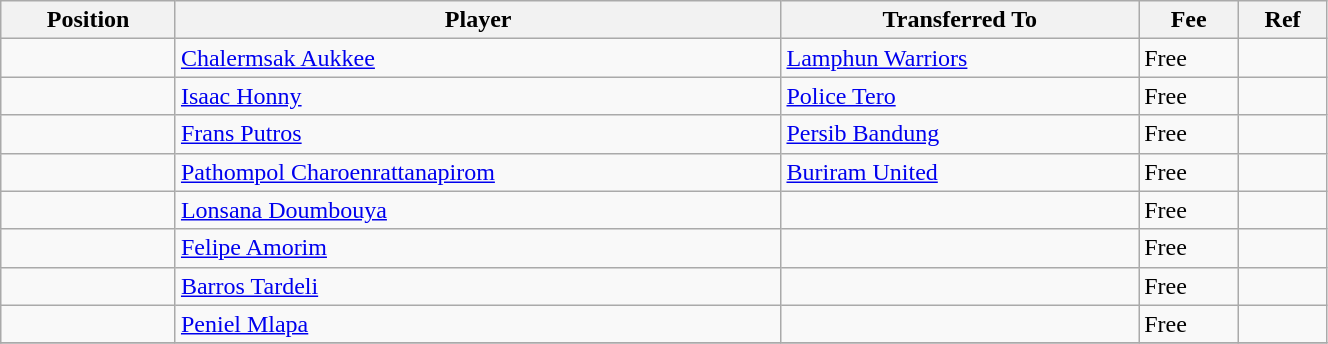<table class="wikitable sortable" style="width:70%; text-align:center; font-size:100%; text-align:left;">
<tr>
<th>Position</th>
<th>Player</th>
<th>Transferred To</th>
<th>Fee</th>
<th>Ref</th>
</tr>
<tr>
<td></td>
<td> <a href='#'>Chalermsak Aukkee</a></td>
<td> <a href='#'>Lamphun Warriors</a></td>
<td>Free</td>
<td></td>
</tr>
<tr>
<td></td>
<td> <a href='#'>Isaac Honny</a></td>
<td> <a href='#'>Police Tero</a></td>
<td>Free</td>
<td></td>
</tr>
<tr>
<td></td>
<td> <a href='#'>Frans Putros</a></td>
<td> <a href='#'>Persib Bandung</a></td>
<td>Free</td>
<td></td>
</tr>
<tr>
<td></td>
<td> <a href='#'>Pathompol Charoenrattanapirom</a></td>
<td> <a href='#'>Buriram United</a></td>
<td>Free</td>
<td></td>
</tr>
<tr>
<td></td>
<td> <a href='#'>Lonsana Doumbouya</a></td>
<td></td>
<td>Free</td>
<td></td>
</tr>
<tr>
<td></td>
<td> <a href='#'>Felipe Amorim</a></td>
<td></td>
<td>Free</td>
<td></td>
</tr>
<tr>
<td></td>
<td> <a href='#'>Barros Tardeli</a></td>
<td></td>
<td>Free</td>
<td></td>
</tr>
<tr>
<td></td>
<td> <a href='#'>Peniel Mlapa</a></td>
<td></td>
<td>Free</td>
<td></td>
</tr>
<tr>
</tr>
</table>
